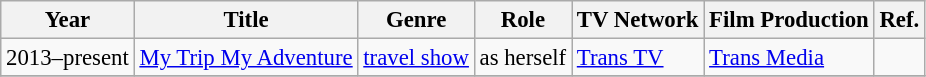<table class="wikitable" style="font-size: 95%;">
<tr>
<th>Year</th>
<th>Title</th>
<th>Genre</th>
<th>Role</th>
<th>TV Network</th>
<th>Film Production</th>
<th>Ref.</th>
</tr>
<tr>
<td>2013–present</td>
<td><a href='#'>My Trip My Adventure</a></td>
<td><a href='#'>travel show</a></td>
<td>as herself</td>
<td><a href='#'>Trans TV</a></td>
<td><a href='#'>Trans Media</a></td>
<td></td>
</tr>
<tr>
</tr>
</table>
